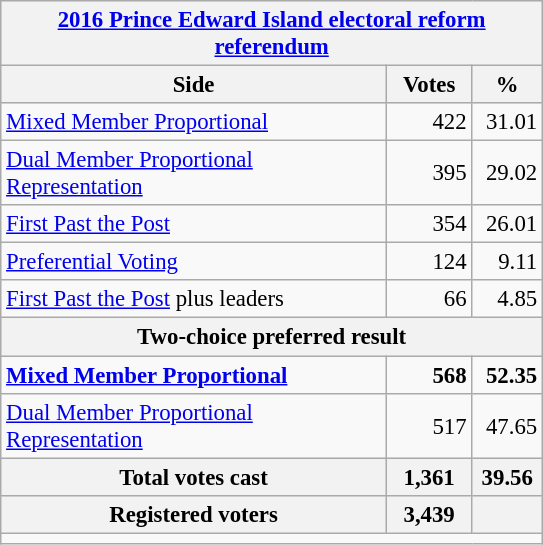<table class="wikitable" style="font-size: 95%; clear:both">
<tr style="background-color:#E9E9E9">
<th colspan=4><a href='#'>2016 Prince Edward Island electoral reform referendum</a></th>
</tr>
<tr style="background-color:#E9E9E9">
<th style="width: 250px">Side</th>
<th style="width: 50px">Votes</th>
<th style="width: 40px">%</th>
</tr>
<tr>
<td><a href='#'>Mixed Member Proportional</a></td>
<td align="right">422</td>
<td align="right">31.01</td>
</tr>
<tr>
<td><a href='#'>Dual Member Proportional Representation</a></td>
<td align="right">395</td>
<td align="right">29.02</td>
</tr>
<tr>
<td><a href='#'>First Past the Post</a></td>
<td align="right">354</td>
<td align="right">26.01</td>
</tr>
<tr>
<td><a href='#'>Preferential Voting</a></td>
<td align="right">124</td>
<td align="right">9.11</td>
</tr>
<tr>
<td><a href='#'>First Past the Post</a> plus leaders</td>
<td align="right">66</td>
<td align="right">4.85</td>
</tr>
<tr style="background-color:#E9E9E9">
<th colspan=4 align="left">Two-choice preferred result</th>
</tr>
<tr>
<td><strong><a href='#'>Mixed Member Proportional</a></strong></td>
<td align="right"><strong>568</strong></td>
<td align="right"><strong>52.35</strong></td>
</tr>
<tr>
<td><a href='#'>Dual Member Proportional Representation</a></td>
<td align="right">517</td>
<td align="right">47.65</td>
</tr>
<tr bgcolor="white">
<th align="center">Total votes cast</th>
<th align="right">1,361</th>
<th align="right">39.56</th>
</tr>
<tr bgcolor="white">
<th align="center">Registered voters</th>
<th align="right">3,439</th>
<th align="right"></th>
</tr>
<tr>
<td colspan=4 style="border-top:1px solid darkgray;"></td>
</tr>
</table>
